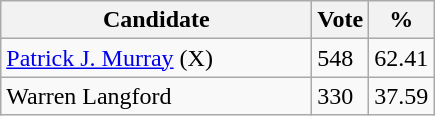<table class="wikitable">
<tr>
<th bgcolor="#DDDDFF" width="200px">Candidate</th>
<th bgcolor="#DDDDFF">Vote</th>
<th bgcolor="#DDDDFF">%</th>
</tr>
<tr>
<td><a href='#'>Patrick J. Murray</a> (X)</td>
<td>548</td>
<td>62.41</td>
</tr>
<tr>
<td>Warren Langford</td>
<td>330</td>
<td>37.59</td>
</tr>
</table>
